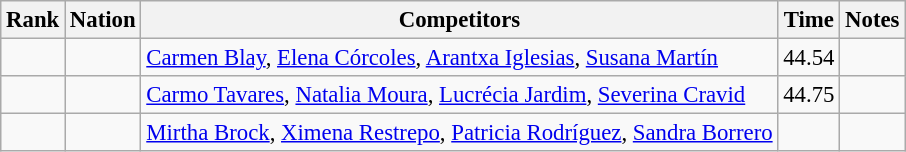<table class="wikitable sortable" style="text-align:center; font-size:95%">
<tr>
<th>Rank</th>
<th>Nation</th>
<th>Competitors</th>
<th>Time</th>
<th>Notes</th>
</tr>
<tr>
<td></td>
<td align=left></td>
<td align=left><a href='#'>Carmen Blay</a>, <a href='#'>Elena Córcoles</a>, <a href='#'>Arantxa Iglesias</a>, <a href='#'>Susana Martín</a></td>
<td>44.54</td>
<td></td>
</tr>
<tr>
<td></td>
<td align=left></td>
<td align=left><a href='#'>Carmo Tavares</a>, <a href='#'>Natalia Moura</a>, <a href='#'>Lucrécia Jardim</a>, <a href='#'>Severina Cravid</a></td>
<td>44.75</td>
<td></td>
</tr>
<tr>
<td></td>
<td align=left></td>
<td align=left><a href='#'>Mirtha Brock</a>, <a href='#'>Ximena Restrepo</a>, <a href='#'>Patricia Rodríguez</a>, <a href='#'>Sandra Borrero</a></td>
<td></td>
<td></td>
</tr>
</table>
